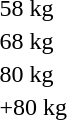<table>
<tr>
<td rowspan=2>58 kg</td>
<td rowspan=2></td>
<td rowspan=2></td>
<td></td>
</tr>
<tr>
<td></td>
</tr>
<tr>
<td rowspan=2>68 kg</td>
<td rowspan=2></td>
<td rowspan=2></td>
<td></td>
</tr>
<tr>
<td></td>
</tr>
<tr>
<td rowspan=2>80 kg</td>
<td rowspan=2></td>
<td rowspan=2></td>
<td></td>
</tr>
<tr>
<td></td>
</tr>
<tr>
<td rowspan=2>+80 kg</td>
<td rowspan=2></td>
<td rowspan=2></td>
<td></td>
</tr>
<tr>
<td></td>
</tr>
</table>
